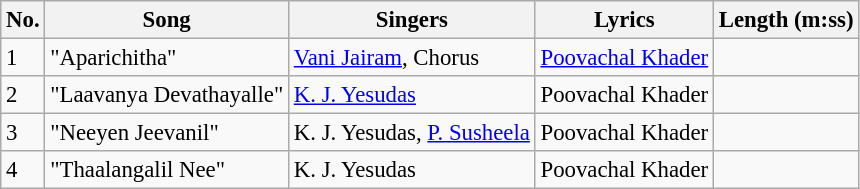<table class="wikitable" style="font-size:95%;">
<tr>
<th>No.</th>
<th>Song</th>
<th>Singers</th>
<th>Lyrics</th>
<th>Length (m:ss)</th>
</tr>
<tr>
<td>1</td>
<td>"Aparichitha"</td>
<td><a href='#'>Vani Jairam</a>, Chorus</td>
<td><a href='#'>Poovachal Khader</a></td>
<td></td>
</tr>
<tr>
<td>2</td>
<td>"Laavanya Devathayalle"</td>
<td><a href='#'>K. J. Yesudas</a></td>
<td>Poovachal Khader</td>
<td></td>
</tr>
<tr>
<td>3</td>
<td>"Neeyen Jeevanil"</td>
<td>K. J. Yesudas, <a href='#'>P. Susheela</a></td>
<td>Poovachal Khader</td>
<td></td>
</tr>
<tr>
<td>4</td>
<td>"Thaalangalil Nee"</td>
<td>K. J. Yesudas</td>
<td>Poovachal Khader</td>
<td></td>
</tr>
</table>
